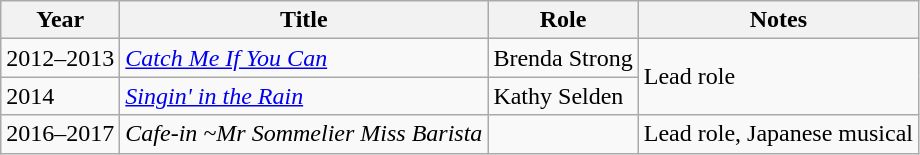<table class="wikitable">
<tr>
<th>Year</th>
<th>Title</th>
<th>Role</th>
<th>Notes</th>
</tr>
<tr>
<td>2012–2013</td>
<td><em><a href='#'>Catch Me If You Can</a></em></td>
<td>Brenda Strong</td>
<td rowspan=2>Lead role</td>
</tr>
<tr>
<td>2014</td>
<td><em><a href='#'>Singin' in the Rain</a></em></td>
<td>Kathy Selden</td>
</tr>
<tr>
<td>2016–2017</td>
<td><em>Cafe-in ~Mr Sommelier Miss Barista</em></td>
<td></td>
<td>Lead role, Japanese musical</td>
</tr>
</table>
